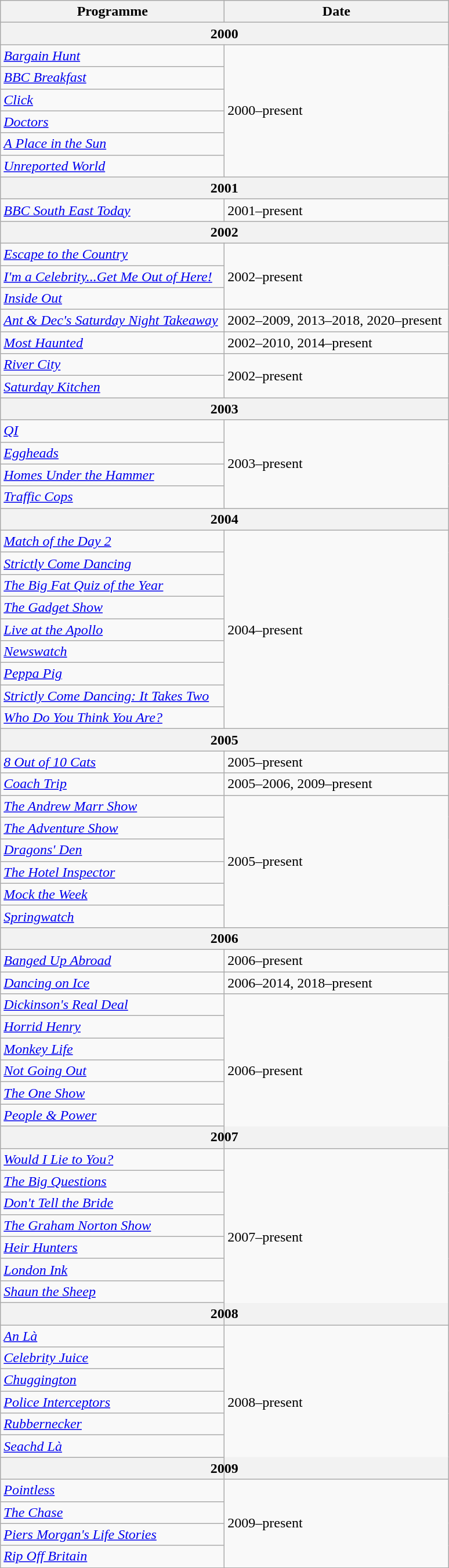<table class="wikitable">
<tr>
<th width=250>Programme</th>
<th width=250>Date</th>
</tr>
<tr>
<th colspan=2>2000</th>
</tr>
<tr>
<td><em><a href='#'>Bargain Hunt</a></em></td>
<td rowspan="6">2000–present</td>
</tr>
<tr>
<td><em><a href='#'>BBC Breakfast</a></em></td>
</tr>
<tr>
<td><em><a href='#'>Click</a></em></td>
</tr>
<tr>
<td><em><a href='#'>Doctors</a></em></td>
</tr>
<tr>
<td><em><a href='#'>A Place in the Sun</a></em></td>
</tr>
<tr>
<td><em><a href='#'>Unreported World</a></em></td>
</tr>
<tr>
<th colspan=2>2001</th>
</tr>
<tr>
<td><em><a href='#'>BBC South East Today</a></em></td>
<td>2001–present</td>
</tr>
<tr>
<th colspan=2>2002</th>
</tr>
<tr>
<td><em><a href='#'>Escape to the Country</a></em></td>
<td rowspan="3">2002–present</td>
</tr>
<tr>
<td><em><a href='#'>I'm a Celebrity...Get Me Out of Here!</a></em></td>
</tr>
<tr>
<td><em><a href='#'>Inside Out</a></em></td>
</tr>
<tr>
<td><em><a href='#'>Ant & Dec's Saturday Night Takeaway</a></em></td>
<td>2002–2009, 2013–2018, 2020–present</td>
</tr>
<tr>
<td><em><a href='#'>Most Haunted</a></em></td>
<td>2002–2010, 2014–present</td>
</tr>
<tr>
<td><em><a href='#'>River City</a></em></td>
<td rowspan="2">2002–present</td>
</tr>
<tr>
<td><em><a href='#'>Saturday Kitchen</a></em></td>
</tr>
<tr>
<th colspan=2>2003</th>
</tr>
<tr>
<td><em><a href='#'>QI</a></em></td>
<td rowspan="4">2003–present</td>
</tr>
<tr>
<td><em><a href='#'>Eggheads</a></em></td>
</tr>
<tr>
<td><em><a href='#'>Homes Under the Hammer</a></em></td>
</tr>
<tr>
<td><em><a href='#'>Traffic Cops</a></em></td>
</tr>
<tr>
<th colspan=2>2004</th>
</tr>
<tr>
<td><em><a href='#'>Match of the Day 2</a></em></td>
<td rowspan="9">2004–present</td>
</tr>
<tr>
<td><em><a href='#'>Strictly Come Dancing</a></em></td>
</tr>
<tr>
<td><em><a href='#'>The Big Fat Quiz of the Year</a></em></td>
</tr>
<tr>
<td><em><a href='#'>The Gadget Show</a></em></td>
</tr>
<tr>
<td><em><a href='#'>Live at the Apollo</a></em></td>
</tr>
<tr>
<td><em><a href='#'>Newswatch</a></em></td>
</tr>
<tr>
<td><em><a href='#'>Peppa Pig</a></em></td>
</tr>
<tr>
<td><em><a href='#'>Strictly Come Dancing: It Takes Two</a></em></td>
</tr>
<tr>
<td><em><a href='#'>Who Do You Think You Are?</a></em></td>
</tr>
<tr>
<th colspan=2>2005</th>
</tr>
<tr>
<td><em><a href='#'>8 Out of 10 Cats</a></em></td>
<td>2005–present</td>
</tr>
<tr>
<td><em><a href='#'>Coach Trip</a></em></td>
<td>2005–2006, 2009–present</td>
</tr>
<tr>
<td><em><a href='#'>The Andrew Marr Show</a></em></td>
<td rowspan="6">2005–present</td>
</tr>
<tr>
<td><em><a href='#'>The Adventure Show</a></em></td>
</tr>
<tr>
<td><em><a href='#'>Dragons' Den</a></em></td>
</tr>
<tr>
<td><em><a href='#'>The Hotel Inspector</a></em></td>
</tr>
<tr>
<td><em><a href='#'>Mock the Week</a></em></td>
</tr>
<tr>
<td><em><a href='#'>Springwatch</a></em></td>
</tr>
<tr>
<th colspan=2>2006</th>
</tr>
<tr>
<td><em><a href='#'>Banged Up Abroad</a></em></td>
<td>2006–present</td>
</tr>
<tr>
<td><em><a href='#'>Dancing on Ice</a></em></td>
<td>2006–2014, 2018–present</td>
</tr>
<tr>
<td><em><a href='#'>Dickinson's Real Deal</a></em></td>
<td rowspan="7">2006–present</td>
</tr>
<tr>
<td><em><a href='#'>Horrid Henry</a></em></td>
</tr>
<tr>
<td><em><a href='#'>Monkey Life</a></em></td>
</tr>
<tr>
<td><em><a href='#'>Not Going Out</a></em></td>
</tr>
<tr>
<td><em><a href='#'>The One Show</a></em></td>
</tr>
<tr>
<td><em><a href='#'>People & Power</a></em></td>
</tr>
<tr>
<th colspan=2>2007</th>
</tr>
<tr>
<td><em><a href='#'>Would I Lie to You?</a></em></td>
<td rowspan="8">2007–present</td>
</tr>
<tr>
<td><em><a href='#'>The Big Questions</a></em></td>
</tr>
<tr>
<td><em><a href='#'>Don't Tell the Bride</a></em></td>
</tr>
<tr>
<td><em><a href='#'>The Graham Norton Show</a></em></td>
</tr>
<tr>
<td><em><a href='#'>Heir Hunters</a></em></td>
</tr>
<tr>
<td><em><a href='#'>London Ink</a></em></td>
</tr>
<tr>
<td><em><a href='#'>Shaun the Sheep</a></em></td>
</tr>
<tr>
<th colspan=2>2008</th>
</tr>
<tr>
<td><em><a href='#'>An Là</a></em></td>
<td rowspan="7">2008–present</td>
</tr>
<tr>
<td><em><a href='#'>Celebrity Juice</a></em></td>
</tr>
<tr>
<td><em><a href='#'>Chuggington</a></em></td>
</tr>
<tr>
<td><em><a href='#'>Police Interceptors</a></em></td>
</tr>
<tr>
<td><em><a href='#'>Rubbernecker</a></em></td>
</tr>
<tr>
<td><em><a href='#'>Seachd Là</a></em></td>
</tr>
<tr>
<th colspan=2>2009</th>
</tr>
<tr>
<td><em><a href='#'>Pointless</a></em></td>
<td rowspan="4">2009–present</td>
</tr>
<tr>
<td><em><a href='#'>The Chase</a></em></td>
</tr>
<tr>
<td><em><a href='#'>Piers Morgan's Life Stories</a></em></td>
</tr>
<tr>
<td><em><a href='#'>Rip Off Britain</a></em></td>
</tr>
</table>
